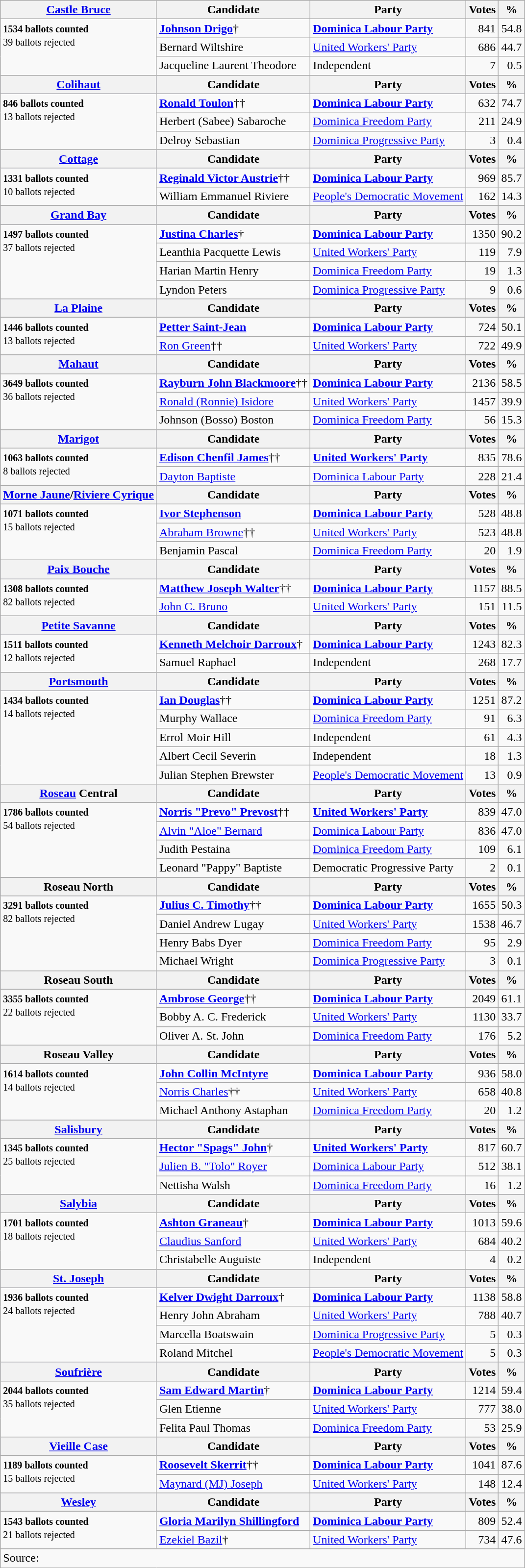<table class=wikitable>
<tr>
<th><a href='#'>Castle Bruce</a></th>
<th>Candidate</th>
<th>Party</th>
<th>Votes</th>
<th>% </th>
</tr>
<tr>
<td rowspan=3 valign=top><small><strong>1534 ballots counted</strong><br>39 ballots rejected</small></td>
<td><strong><a href='#'>Johnson Drigo</a></strong>†</td>
<td><strong><a href='#'>Dominica Labour Party</a></strong></td>
<td align=right>841</td>
<td align=right>54.8</td>
</tr>
<tr>
<td>Bernard Wiltshire</td>
<td><a href='#'>United Workers' Party</a></td>
<td align=right>686</td>
<td align=right>44.7</td>
</tr>
<tr>
<td>Jacqueline Laurent Theodore</td>
<td>Independent</td>
<td align=right>7</td>
<td align=right>0.5</td>
</tr>
<tr bgcolor=#DDDFFF>
<th><a href='#'>Colihaut</a></th>
<th>Candidate</th>
<th>Party</th>
<th>Votes</th>
<th>%</th>
</tr>
<tr>
<td rowspan=3 valign=top><small><strong>846 ballots counted</strong><br>13 ballots rejected</small></td>
<td><strong><a href='#'>Ronald Toulon</a></strong>††</td>
<td><strong><a href='#'>Dominica Labour Party</a></strong></td>
<td align=right>632</td>
<td align=right>74.7</td>
</tr>
<tr>
<td>Herbert (Sabee) Sabaroche</td>
<td><a href='#'>Dominica Freedom Party</a></td>
<td align=right>211</td>
<td align=right>24.9</td>
</tr>
<tr>
<td>Delroy Sebastian</td>
<td><a href='#'>Dominica Progressive Party</a></td>
<td align=right>3</td>
<td align=right>0.4</td>
</tr>
<tr bgcolor=#DDDFFF>
<th><a href='#'>Cottage</a></th>
<th>Candidate</th>
<th>Party</th>
<th>Votes</th>
<th>%</th>
</tr>
<tr>
<td rowspan=2 valign=top><small><strong>1331 ballots counted</strong><br>10 ballots rejected</small></td>
<td><strong><a href='#'>Reginald Victor Austrie</a></strong>††</td>
<td><strong><a href='#'>Dominica Labour Party</a></strong></td>
<td align=right>969</td>
<td align=right>85.7</td>
</tr>
<tr>
<td>William Emmanuel Riviere</td>
<td><a href='#'>People's Democratic Movement</a></td>
<td align=right>162</td>
<td align=right>14.3</td>
</tr>
<tr bgcolor=#DDDFFF>
<th><a href='#'>Grand Bay</a></th>
<th>Candidate</th>
<th>Party</th>
<th>Votes</th>
<th>%</th>
</tr>
<tr>
<td rowspan=4 valign=top><small><strong>1497 ballots counted</strong><br>37 ballots rejected</small></td>
<td><strong><a href='#'>Justina Charles</a></strong>†</td>
<td><strong><a href='#'>Dominica Labour Party</a></strong></td>
<td align=right>1350</td>
<td align=right>90.2</td>
</tr>
<tr>
<td>Leanthia Pacquette Lewis</td>
<td><a href='#'>United Workers' Party</a></td>
<td align=right>119</td>
<td align=right>7.9</td>
</tr>
<tr>
<td>Harian Martin Henry</td>
<td><a href='#'>Dominica Freedom Party</a></td>
<td align=right>19</td>
<td align=right>1.3</td>
</tr>
<tr>
<td>Lyndon Peters</td>
<td><a href='#'>Dominica Progressive Party</a></td>
<td align=right>9</td>
<td align=right>0.6</td>
</tr>
<tr bgcolor=#DDDFFF>
<th><a href='#'>La Plaine</a></th>
<th>Candidate</th>
<th>Party</th>
<th>Votes</th>
<th>%</th>
</tr>
<tr>
<td rowspan=2 valign=top><small><strong>1446 ballots counted</strong><br>13 ballots rejected</small></td>
<td><strong><a href='#'>Petter Saint-Jean</a></strong></td>
<td><strong><a href='#'>Dominica Labour Party</a></strong></td>
<td align=right>724</td>
<td align=right>50.1</td>
</tr>
<tr>
<td><a href='#'>Ron Green</a>††</td>
<td><a href='#'>United Workers' Party</a></td>
<td align=right>722</td>
<td align=right>49.9</td>
</tr>
<tr bgcolor=#DDDFFF>
<th><a href='#'>Mahaut</a></th>
<th>Candidate</th>
<th>Party</th>
<th>Votes</th>
<th>%</th>
</tr>
<tr>
<td rowspan=3 valign=top><small><strong>3649 ballots counted</strong><br>36 ballots rejected</small></td>
<td><strong><a href='#'>Rayburn John Blackmoore</a></strong>††</td>
<td><strong><a href='#'>Dominica Labour Party</a></strong></td>
<td align=right>2136</td>
<td align=right>58.5</td>
</tr>
<tr>
<td><a href='#'>Ronald (Ronnie) Isidore</a></td>
<td><a href='#'>United Workers' Party</a></td>
<td align=right>1457</td>
<td align=right>39.9</td>
</tr>
<tr>
<td>Johnson (Bosso) Boston</td>
<td><a href='#'>Dominica Freedom Party</a></td>
<td align=right>56</td>
<td align=right>15.3</td>
</tr>
<tr bgcolor=#DDDFFF>
<th><a href='#'>Marigot</a></th>
<th>Candidate</th>
<th>Party</th>
<th>Votes</th>
<th>%</th>
</tr>
<tr>
<td rowspan=2 valign=top><small><strong>1063 ballots counted</strong><br>8 ballots rejected</small></td>
<td><strong><a href='#'>Edison Chenfil James</a></strong>††</td>
<td><strong><a href='#'>United Workers' Party</a></strong></td>
<td align=right>835</td>
<td align=right>78.6</td>
</tr>
<tr>
<td><a href='#'>Dayton Baptiste</a></td>
<td><a href='#'>Dominica Labour Party</a></td>
<td align=right>228</td>
<td align=right>21.4</td>
</tr>
<tr bgcolor=#DDDFFF>
<th><a href='#'>Morne Jaune</a>/<a href='#'>Riviere Cyrique</a></th>
<th>Candidate</th>
<th>Party</th>
<th>Votes</th>
<th>%</th>
</tr>
<tr>
<td rowspan=3 valign=top><small><strong>1071 ballots counted</strong><br>15 ballots rejected</small></td>
<td><strong><a href='#'>Ivor Stephenson</a></strong></td>
<td><strong><a href='#'>Dominica Labour Party</a></strong></td>
<td align=right>528</td>
<td align=right>48.8</td>
</tr>
<tr>
<td><a href='#'>Abraham Browne</a>††</td>
<td><a href='#'>United Workers' Party</a></td>
<td align=right>523</td>
<td align=right>48.8</td>
</tr>
<tr>
<td>Benjamin Pascal</td>
<td><a href='#'>Dominica Freedom Party</a></td>
<td align=right>20</td>
<td align=right>1.9</td>
</tr>
<tr bgcolor=#DDDFFF>
<th><a href='#'>Paix Bouche</a></th>
<th>Candidate</th>
<th>Party</th>
<th>Votes</th>
<th>%</th>
</tr>
<tr>
<td rowspan=2 valign=top><small><strong>1308 ballots counted</strong><br>82 ballots rejected</small></td>
<td><strong><a href='#'>Matthew Joseph Walter</a></strong>††</td>
<td><strong><a href='#'>Dominica Labour Party</a></strong></td>
<td align=right>1157</td>
<td align=right>88.5</td>
</tr>
<tr>
<td><a href='#'>John C. Bruno</a></td>
<td><a href='#'>United Workers' Party</a></td>
<td align=right>151</td>
<td align=right>11.5</td>
</tr>
<tr bgcolor=#DDDFFF>
<th><a href='#'>Petite Savanne</a></th>
<th>Candidate</th>
<th>Party</th>
<th>Votes</th>
<th>%</th>
</tr>
<tr>
<td rowspan=2 valign=top><small><strong>1511 ballots counted</strong><br>12 ballots rejected</small></td>
<td><strong><a href='#'>Kenneth Melchoir Darroux</a></strong>†</td>
<td><strong><a href='#'>Dominica Labour Party</a></strong></td>
<td align=right>1243</td>
<td align=right>82.3</td>
</tr>
<tr>
<td>Samuel Raphael</td>
<td>Independent</td>
<td align=right>268</td>
<td align=right>17.7</td>
</tr>
<tr bgcolor=#DDDFFF>
<th><a href='#'>Portsmouth</a></th>
<th>Candidate</th>
<th>Party</th>
<th>Votes</th>
<th>%</th>
</tr>
<tr>
<td rowspan=5 valign=top><small><strong>1434 ballots counted</strong><br>14 ballots rejected</small></td>
<td><strong><a href='#'>Ian Douglas</a></strong>††</td>
<td><strong><a href='#'>Dominica Labour Party</a></strong></td>
<td align=right>1251</td>
<td align=right>87.2</td>
</tr>
<tr>
<td>Murphy Wallace</td>
<td><a href='#'>Dominica Freedom Party</a></td>
<td align=right>91</td>
<td align=right>6.3</td>
</tr>
<tr>
<td>Errol Moir Hill</td>
<td>Independent</td>
<td align=right>61</td>
<td align=right>4.3</td>
</tr>
<tr>
<td>Albert Cecil Severin</td>
<td>Independent</td>
<td align=right>18</td>
<td align=right>1.3</td>
</tr>
<tr>
<td>Julian Stephen Brewster</td>
<td><a href='#'>People's Democratic Movement</a></td>
<td align=right>13</td>
<td align=right>0.9</td>
</tr>
<tr bgcolor=#DDDFFF>
<th><a href='#'>Roseau</a> Central</th>
<th>Candidate</th>
<th>Party</th>
<th>Votes</th>
<th>%</th>
</tr>
<tr>
<td rowspan=4 valign=top><small><strong>1786 ballots counted</strong><br>54 ballots rejected</small></td>
<td><strong><a href='#'>Norris "Prevo" Prevost</a></strong>††</td>
<td><strong><a href='#'>United Workers' Party</a></strong></td>
<td align=right>839</td>
<td align=right>47.0</td>
</tr>
<tr>
<td><a href='#'>Alvin "Aloe" Bernard</a></td>
<td><a href='#'>Dominica Labour Party</a></td>
<td align=right>836</td>
<td align=right>47.0</td>
</tr>
<tr>
<td>Judith Pestaina</td>
<td><a href='#'>Dominica Freedom Party</a></td>
<td align=right>109</td>
<td align=right>6.1</td>
</tr>
<tr>
<td>Leonard "Pappy" Baptiste</td>
<td>Democratic Progressive Party</td>
<td align=right>2</td>
<td align=right>0.1</td>
</tr>
<tr bgcolor=#DDDFFF>
<th>Roseau North</th>
<th>Candidate</th>
<th>Party</th>
<th>Votes</th>
<th>%</th>
</tr>
<tr>
<td rowspan=4 valign=top><small><strong>3291 ballots counted</strong><br>82 ballots rejected</small></td>
<td><strong><a href='#'>Julius C. Timothy</a></strong>††</td>
<td><strong><a href='#'>Dominica Labour Party</a></strong></td>
<td align=right>1655</td>
<td align=right>50.3</td>
</tr>
<tr>
<td>Daniel Andrew Lugay</td>
<td><a href='#'>United Workers' Party</a></td>
<td align=right>1538</td>
<td align=right>46.7</td>
</tr>
<tr>
<td>Henry Babs Dyer</td>
<td><a href='#'>Dominica Freedom Party</a></td>
<td align=right>95</td>
<td align=right>2.9</td>
</tr>
<tr>
<td>Michael Wright</td>
<td><a href='#'>Dominica Progressive Party</a></td>
<td align=right>3</td>
<td align=right>0.1</td>
</tr>
<tr bgcolor=#DDDFFF>
<th>Roseau South</th>
<th>Candidate</th>
<th>Party</th>
<th>Votes</th>
<th>%</th>
</tr>
<tr>
<td rowspan=3 valign=top><small><strong>3355 ballots counted</strong><br>22 ballots rejected</small></td>
<td><strong><a href='#'>Ambrose George</a></strong>††</td>
<td><strong><a href='#'>Dominica Labour Party</a></strong></td>
<td align=right>2049</td>
<td align=right>61.1</td>
</tr>
<tr>
<td>Bobby A. C. Frederick</td>
<td><a href='#'>United Workers' Party</a></td>
<td align=right>1130</td>
<td align=right>33.7</td>
</tr>
<tr>
<td>Oliver A. St. John</td>
<td><a href='#'>Dominica Freedom Party</a></td>
<td align=right>176</td>
<td align=right>5.2</td>
</tr>
<tr bgcolor=#DDDFFF>
<th>Roseau Valley</th>
<th>Candidate</th>
<th>Party</th>
<th>Votes</th>
<th>%</th>
</tr>
<tr>
<td rowspan=3 valign=top><small><strong>1614 ballots counted</strong><br>14 ballots rejected</small></td>
<td><strong><a href='#'>John Collin McIntyre</a></strong></td>
<td><strong><a href='#'>Dominica Labour Party</a></strong></td>
<td align=right>936</td>
<td align=right>58.0</td>
</tr>
<tr>
<td><a href='#'>Norris Charles</a>††</td>
<td><a href='#'>United Workers' Party</a></td>
<td align=right>658</td>
<td align=right>40.8</td>
</tr>
<tr>
<td>Michael Anthony Astaphan</td>
<td><a href='#'>Dominica Freedom Party</a></td>
<td align=right>20</td>
<td align=right>1.2</td>
</tr>
<tr bgcolor=#DDDFFF>
<th><a href='#'>Salisbury</a></th>
<th>Candidate</th>
<th>Party</th>
<th>Votes</th>
<th>%</th>
</tr>
<tr>
<td rowspan=3 valign=top><small><strong>1345 ballots counted</strong><br>25 ballots rejected</small></td>
<td><strong><a href='#'>Hector "Spags" John</a></strong>†</td>
<td><strong><a href='#'>United Workers' Party</a></strong></td>
<td align=right>817</td>
<td align=right>60.7</td>
</tr>
<tr>
<td><a href='#'>Julien B. "Tolo" Royer</a></td>
<td><a href='#'>Dominica Labour Party</a></td>
<td align=right>512</td>
<td align=right>38.1</td>
</tr>
<tr>
<td>Nettisha Walsh</td>
<td><a href='#'>Dominica Freedom Party</a></td>
<td align=right>16</td>
<td align=right>1.2</td>
</tr>
<tr bgcolor=#DDDFFF>
<th><a href='#'>Salybia</a></th>
<th>Candidate</th>
<th>Party</th>
<th>Votes</th>
<th>%</th>
</tr>
<tr>
<td rowspan=3 valign=top><small><strong>1701 ballots counted</strong><br>18 ballots rejected</small></td>
<td><strong><a href='#'>Ashton Graneau</a></strong>†</td>
<td><strong><a href='#'>Dominica Labour Party</a></strong></td>
<td align=right>1013</td>
<td align=right>59.6</td>
</tr>
<tr>
<td><a href='#'>Claudius Sanford</a></td>
<td><a href='#'>United Workers' Party</a></td>
<td align=right>684</td>
<td align=right>40.2</td>
</tr>
<tr>
<td>Christabelle Auguiste</td>
<td>Independent</td>
<td align=right>4</td>
<td align=right>0.2</td>
</tr>
<tr bgcolor=#DDDFFF>
<th><a href='#'>St. Joseph</a></th>
<th>Candidate</th>
<th>Party</th>
<th>Votes</th>
<th>%</th>
</tr>
<tr>
<td rowspan=4 valign=top><small><strong>1936 ballots counted</strong><br>24 ballots rejected</small></td>
<td><strong><a href='#'>Kelver Dwight Darroux</a></strong>†</td>
<td><strong><a href='#'>Dominica Labour Party</a></strong></td>
<td align=right>1138</td>
<td align=right>58.8</td>
</tr>
<tr>
<td>Henry John Abraham</td>
<td><a href='#'>United Workers' Party</a></td>
<td align=right>788</td>
<td align=right>40.7</td>
</tr>
<tr>
<td>Marcella Boatswain</td>
<td><a href='#'>Dominica Progressive Party</a></td>
<td align=right>5</td>
<td align=right>0.3</td>
</tr>
<tr>
<td>Roland Mitchel</td>
<td><a href='#'>People's Democratic Movement</a></td>
<td align=right>5</td>
<td align=right>0.3</td>
</tr>
<tr bgcolor=#DDDFFF>
<th><a href='#'>Soufrière</a></th>
<th>Candidate</th>
<th>Party</th>
<th>Votes</th>
<th>%</th>
</tr>
<tr>
<td rowspan=3 valign=top><small><strong>2044 ballots counted</strong><br>35 ballots rejected</small></td>
<td><strong><a href='#'>Sam Edward Martin</a></strong>†</td>
<td><strong><a href='#'>Dominica Labour Party</a></strong></td>
<td align=right>1214</td>
<td align=right>59.4</td>
</tr>
<tr>
<td>Glen Etienne</td>
<td><a href='#'>United Workers' Party</a></td>
<td align=right>777</td>
<td align=right>38.0</td>
</tr>
<tr>
<td>Felita Paul Thomas</td>
<td><a href='#'>Dominica Freedom Party</a></td>
<td align=right>53</td>
<td align=right>25.9</td>
</tr>
<tr bgcolor=#DDDFFF>
<th><a href='#'>Vieille Case</a></th>
<th>Candidate</th>
<th>Party</th>
<th>Votes</th>
<th>%</th>
</tr>
<tr>
<td rowspan=2 valign=top><small><strong>1189 ballots counted</strong><br>15 ballots rejected</small></td>
<td><strong><a href='#'>Roosevelt Skerrit</a></strong>††</td>
<td><strong><a href='#'>Dominica Labour Party</a></strong></td>
<td align=right>1041</td>
<td align=right>87.6</td>
</tr>
<tr>
<td><a href='#'>Maynard (MJ) Joseph</a></td>
<td><a href='#'>United Workers' Party</a></td>
<td align=right>148</td>
<td align=right>12.4</td>
</tr>
<tr bgcolor=#DDDFFF>
<th><a href='#'>Wesley</a></th>
<th>Candidate</th>
<th>Party</th>
<th>Votes</th>
<th>%</th>
</tr>
<tr>
<td rowspan=2 valign=top><small><strong>1543 ballots counted</strong><br>21 ballots rejected</small></td>
<td><strong><a href='#'>Gloria Marilyn Shillingford</a></strong></td>
<td><strong><a href='#'>Dominica Labour Party</a></strong></td>
<td align=right>809</td>
<td align=right>52.4</td>
</tr>
<tr>
<td><a href='#'>Ezekiel Bazil</a>†</td>
<td><a href='#'>United Workers' Party</a></td>
<td align=right>734</td>
<td align=right>47.6</td>
</tr>
<tr>
<td colspan=5>Source: </td>
</tr>
</table>
